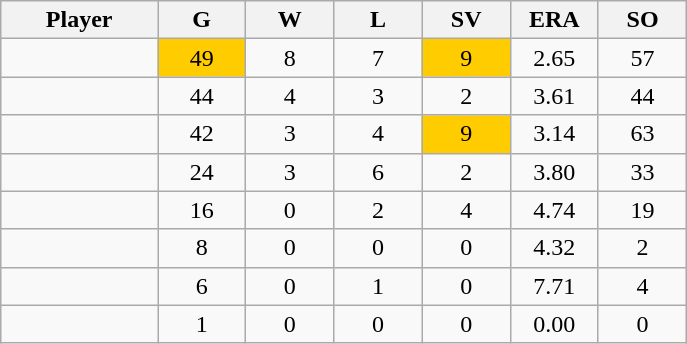<table class="wikitable sortable">
<tr>
<th bgcolor="#DDDDFF" width="16%">Player</th>
<th bgcolor="#DDDDFF" width="9%">G</th>
<th bgcolor="#DDDDFF" width="9%">W</th>
<th bgcolor="#DDDDFF" width="9%">L</th>
<th bgcolor="#DDDDFF" width="9%">SV</th>
<th bgcolor="#DDDDFF" width="9%">ERA</th>
<th bgcolor="#DDDDFF" width="9%">SO</th>
</tr>
<tr align="center">
<td></td>
<td bgcolor="#FFCC00">49</td>
<td>8</td>
<td>7</td>
<td bgcolor="FFCC00">9</td>
<td>2.65</td>
<td>57</td>
</tr>
<tr align="center">
<td></td>
<td>44</td>
<td>4</td>
<td>3</td>
<td>2</td>
<td>3.61</td>
<td>44</td>
</tr>
<tr align="center">
<td></td>
<td>42</td>
<td>3</td>
<td>4</td>
<td bgcolor="FFCC00">9</td>
<td>3.14</td>
<td>63</td>
</tr>
<tr align=center>
<td></td>
<td>24</td>
<td>3</td>
<td>6</td>
<td>2</td>
<td>3.80</td>
<td>33</td>
</tr>
<tr align=center>
<td></td>
<td>16</td>
<td>0</td>
<td>2</td>
<td>4</td>
<td>4.74</td>
<td>19</td>
</tr>
<tr align=center>
<td></td>
<td>8</td>
<td>0</td>
<td>0</td>
<td>0</td>
<td>4.32</td>
<td>2</td>
</tr>
<tr align=center>
<td></td>
<td>6</td>
<td>0</td>
<td>1</td>
<td>0</td>
<td>7.71</td>
<td>4</td>
</tr>
<tr align="center">
<td></td>
<td>1</td>
<td>0</td>
<td>0</td>
<td>0</td>
<td>0.00</td>
<td>0</td>
</tr>
</table>
